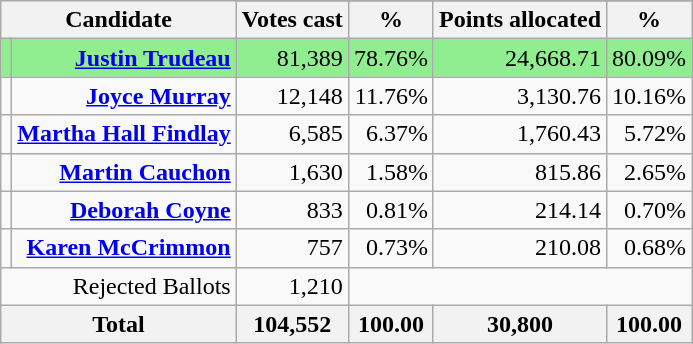<table class="wikitable">
<tr>
<th rowspan="2" colspan="2">Candidate</th>
</tr>
<tr>
<th>Votes cast</th>
<th>%</th>
<th>Points allocated</th>
<th>%</th>
</tr>
<tr style="text-align:right;background:lightgreen;">
<td></td>
<td><strong><a href='#'>Justin Trudeau</a></strong></td>
<td>81,389</td>
<td>78.76%</td>
<td>24,668.71</td>
<td>80.09%</td>
</tr>
<tr style="text-align:right;">
<td></td>
<td><strong><a href='#'>Joyce Murray</a></strong></td>
<td>12,148</td>
<td>11.76%</td>
<td>3,130.76</td>
<td>10.16%</td>
</tr>
<tr style="text-align:right;">
<td></td>
<td><strong><a href='#'>Martha Hall Findlay</a></strong></td>
<td>6,585</td>
<td>6.37%</td>
<td>1,760.43</td>
<td>5.72%</td>
</tr>
<tr style="text-align:right;">
<td></td>
<td><strong><a href='#'>Martin Cauchon</a></strong></td>
<td>1,630</td>
<td>1.58%</td>
<td>815.86</td>
<td>2.65%</td>
</tr>
<tr style="text-align:right;">
<td></td>
<td><strong><a href='#'>Deborah Coyne</a></strong></td>
<td>833</td>
<td>0.81%</td>
<td>214.14</td>
<td>0.70%</td>
</tr>
<tr style="text-align:right;">
<td></td>
<td><strong><a href='#'>Karen McCrimmon</a></strong></td>
<td>757</td>
<td>0.73%</td>
<td>210.08</td>
<td>0.68%</td>
</tr>
<tr style="text-align:right;">
<td colspan="2">Rejected Ballots</td>
<td>1,210</td>
<td colspan="3"></td>
</tr>
<tr style="text-align:right;">
<th colspan="2">Total</th>
<th>104,552</th>
<th>100.00</th>
<th>30,800</th>
<th>100.00</th>
</tr>
</table>
